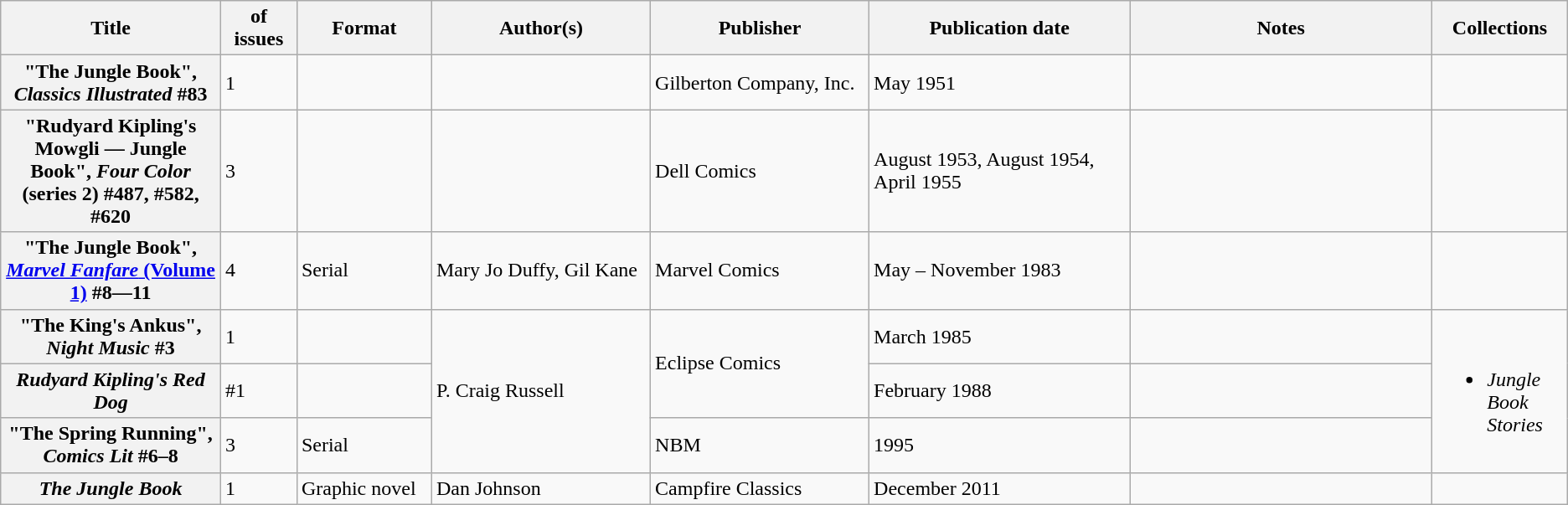<table class="wikitable">
<tr>
<th>Title</th>
<th style="width:40pt"> of issues</th>
<th style="width:75pt">Format</th>
<th style="width:125pt">Author(s)</th>
<th style="width:125pt">Publisher</th>
<th style="width:150pt">Publication date</th>
<th style="width:175pt">Notes</th>
<th>Collections</th>
</tr>
<tr>
<th>"The Jungle Book", <em>Classics Illustrated</em> #83</th>
<td>1</td>
<td></td>
<td></td>
<td>Gilberton Company, Inc.</td>
<td>May 1951</td>
<td></td>
<td></td>
</tr>
<tr>
<th>"Rudyard Kipling's Mowgli — Jungle Book", <em>Four Color</em> (series 2) #487, #582, #620</th>
<td>3</td>
<td></td>
<td></td>
<td>Dell Comics</td>
<td>August 1953, August 1954, April 1955</td>
<td></td>
<td></td>
</tr>
<tr>
<th>"The Jungle Book", <a href='#'><em>Marvel Fanfare</em> (Volume 1)</a> #8—11</th>
<td>4</td>
<td>Serial</td>
<td>Mary Jo Duffy, Gil Kane</td>
<td>Marvel Comics</td>
<td>May – November 1983</td>
<td></td>
<td></td>
</tr>
<tr>
<th>"The King's Ankus", <em>Night Music</em> #3</th>
<td>1</td>
<td></td>
<td rowspan="3">P. Craig Russell</td>
<td rowspan="2">Eclipse Comics</td>
<td>March 1985</td>
<td></td>
<td rowspan="3"><br><ul><li><em>Jungle Book Stories</em></li></ul></td>
</tr>
<tr>
<th><em>Rudyard Kipling's Red Dog</em></th>
<td>#1</td>
<td></td>
<td>February 1988</td>
<td></td>
</tr>
<tr>
<th>"The Spring Running", <em>Comics Lit</em> #6–8</th>
<td>3</td>
<td>Serial</td>
<td>NBM</td>
<td>1995</td>
<td></td>
</tr>
<tr>
<th><em>The Jungle Book</em></th>
<td>1</td>
<td>Graphic novel</td>
<td>Dan Johnson</td>
<td>Campfire Classics</td>
<td>December 2011</td>
<td></td>
<td></td>
</tr>
</table>
